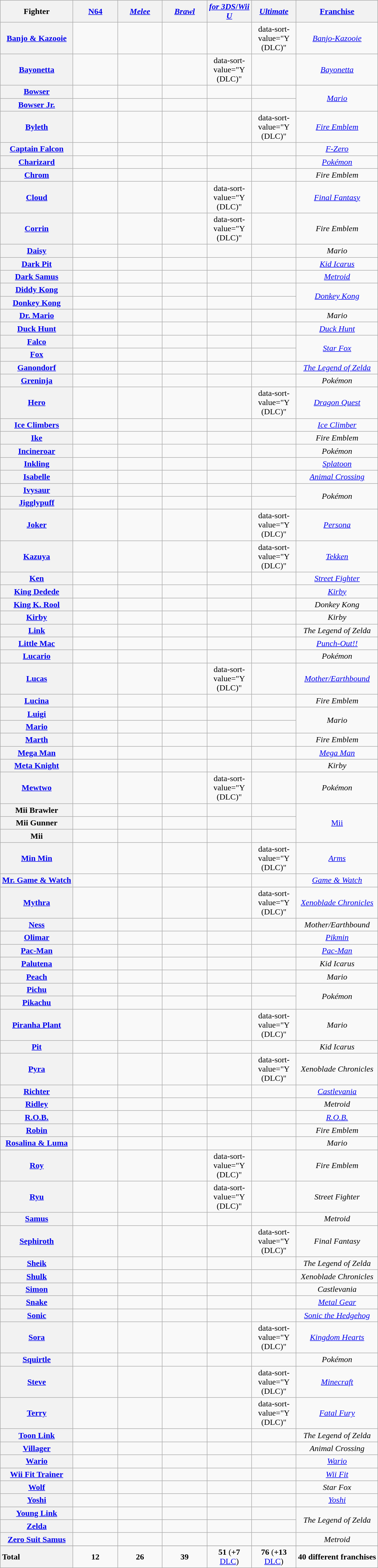<table class="wikitable plainrowheaders sortable">
<tr>
<th scope="col">Fighter</th>
<th scope="col" style="width: 5em;"><a href='#'>N64</a></th>
<th scope="col" style="width: 5em;"><em><a href='#'>Melee</a></em></th>
<th scope="col" style="width: 5em;"><em><a href='#'>Brawl</a></em></th>
<th scope="col" style="width: 5em;"><a href='#'><em>for 3DS</em>/<em>Wii U</em></a></th>
<th scope="col" style="width: 5em;"><em><a href='#'>Ultimate</a></em></th>
<th scope="col"><a href='#'>Franchise</a> </th>
</tr>
<tr style="text-align:center;">
<th scope="row"><a href='#'>Banjo & Kazooie</a></th>
<td></td>
<td></td>
<td></td>
<td></td>
<td>data-sort-value="Y (DLC)" </td>
<td><em><a href='#'>Banjo-Kazooie</a></em></td>
</tr>
<tr style="text-align:center;">
<th scope="row"><a href='#'>Bayonetta</a></th>
<td></td>
<td></td>
<td></td>
<td>data-sort-value="Y (DLC)" </td>
<td></td>
<td><em><a href='#'>Bayonetta</a></em></td>
</tr>
<tr style="text-align:center;">
<th scope="row"><a href='#'>Bowser</a></th>
<td></td>
<td></td>
<td></td>
<td></td>
<td></td>
<td rowspan="2"><em><a href='#'>Mario</a></em></td>
</tr>
<tr style="text-align:center;">
<th scope="row"><a href='#'>Bowser Jr.</a></th>
<td></td>
<td></td>
<td></td>
<td></td>
<td></td>
</tr>
<tr style="text-align:center;">
<th scope="row"><a href='#'>Byleth</a></th>
<td></td>
<td></td>
<td></td>
<td></td>
<td>data-sort-value="Y (DLC)" </td>
<td><em><a href='#'>Fire Emblem</a></em></td>
</tr>
<tr style="text-align:center;">
<th scope="row"><a href='#'>Captain Falcon</a></th>
<td></td>
<td></td>
<td></td>
<td></td>
<td></td>
<td><em><a href='#'>F-Zero</a></em></td>
</tr>
<tr style="text-align:center;">
<th scope="row"><a href='#'>Charizard</a></th>
<td></td>
<td></td>
<td></td>
<td></td>
<td></td>
<td><em><a href='#'>Pokémon</a></em></td>
</tr>
<tr style="text-align:center;">
<th scope="row"><a href='#'>Chrom</a></th>
<td></td>
<td></td>
<td></td>
<td></td>
<td></td>
<td><em>Fire Emblem</em></td>
</tr>
<tr style="text-align:center;">
<th scope="row"><a href='#'>Cloud</a></th>
<td></td>
<td></td>
<td></td>
<td>data-sort-value="Y (DLC)" </td>
<td></td>
<td><em><a href='#'>Final Fantasy</a></em></td>
</tr>
<tr style="text-align:center;">
<th scope="row"><a href='#'>Corrin</a></th>
<td></td>
<td></td>
<td></td>
<td>data-sort-value="Y (DLC)" </td>
<td></td>
<td><em>Fire Emblem</em></td>
</tr>
<tr style="text-align:center;">
<th scope="row"><a href='#'>Daisy</a></th>
<td></td>
<td></td>
<td></td>
<td></td>
<td></td>
<td><em>Mario</em></td>
</tr>
<tr style="text-align:center;">
<th scope="row"><a href='#'>Dark Pit</a></th>
<td></td>
<td></td>
<td></td>
<td></td>
<td></td>
<td><em><a href='#'>Kid Icarus</a></em></td>
</tr>
<tr style="text-align:center;">
<th scope="row"><a href='#'>Dark Samus</a></th>
<td></td>
<td></td>
<td></td>
<td></td>
<td></td>
<td><em><a href='#'>Metroid</a></em></td>
</tr>
<tr style="text-align:center;">
<th scope="row"><a href='#'>Diddy Kong</a></th>
<td></td>
<td></td>
<td></td>
<td></td>
<td></td>
<td rowspan="2"><em><a href='#'>Donkey Kong</a></em></td>
</tr>
<tr style="text-align:center;">
<th scope="row"><a href='#'>Donkey Kong</a></th>
<td></td>
<td></td>
<td></td>
<td></td>
<td></td>
</tr>
<tr style="text-align:center;">
<th scope="row"><a href='#'>Dr. Mario</a></th>
<td></td>
<td></td>
<td></td>
<td></td>
<td></td>
<td><em>Mario</em></td>
</tr>
<tr style="text-align:center;">
<th scope="row"><a href='#'>Duck Hunt</a></th>
<td></td>
<td></td>
<td></td>
<td></td>
<td></td>
<td><em><a href='#'>Duck Hunt</a></em></td>
</tr>
<tr style="text-align:center;">
<th scope="row"><a href='#'>Falco</a></th>
<td></td>
<td></td>
<td></td>
<td></td>
<td></td>
<td rowspan="2"><em><a href='#'>Star Fox</a></em></td>
</tr>
<tr style="text-align:center;">
<th scope="row"><a href='#'>Fox</a></th>
<td></td>
<td></td>
<td></td>
<td></td>
<td></td>
</tr>
<tr style="text-align:center;">
<th scope="row"><a href='#'>Ganondorf</a></th>
<td></td>
<td></td>
<td></td>
<td></td>
<td></td>
<td><em><a href='#'>The Legend of Zelda</a></em></td>
</tr>
<tr style="text-align:center;">
<th scope="row"><a href='#'>Greninja</a></th>
<td></td>
<td></td>
<td></td>
<td></td>
<td></td>
<td><em>Pokémon</em></td>
</tr>
<tr style="text-align:center;">
<th scope="row"><a href='#'>Hero</a></th>
<td></td>
<td></td>
<td></td>
<td></td>
<td>data-sort-value="Y (DLC)" </td>
<td><em><a href='#'>Dragon Quest</a></em></td>
</tr>
<tr style="text-align:center;">
<th scope="row"><a href='#'>Ice Climbers</a></th>
<td></td>
<td></td>
<td></td>
<td></td>
<td></td>
<td><em><a href='#'>Ice Climber</a></em></td>
</tr>
<tr style="text-align:center;">
<th scope="row"><a href='#'>Ike</a></th>
<td></td>
<td></td>
<td></td>
<td></td>
<td></td>
<td><em>Fire Emblem</em></td>
</tr>
<tr style="text-align:center;">
<th scope="row"><a href='#'>Incineroar</a></th>
<td></td>
<td></td>
<td></td>
<td></td>
<td></td>
<td><em>Pokémon</em></td>
</tr>
<tr style="text-align:center;">
<th scope="row"><a href='#'>Inkling</a></th>
<td></td>
<td></td>
<td></td>
<td></td>
<td></td>
<td><em><a href='#'>Splatoon</a></em></td>
</tr>
<tr style="text-align:center;">
<th scope="row"><a href='#'>Isabelle</a></th>
<td></td>
<td></td>
<td></td>
<td></td>
<td></td>
<td><em><a href='#'>Animal Crossing</a></em></td>
</tr>
<tr style="text-align:center;">
<th scope="row"><a href='#'>Ivysaur</a></th>
<td></td>
<td></td>
<td></td>
<td></td>
<td></td>
<td rowspan="2"><em>Pokémon</em></td>
</tr>
<tr style="text-align:center;">
<th scope="row"><a href='#'>Jigglypuff</a></th>
<td></td>
<td></td>
<td></td>
<td></td>
<td></td>
</tr>
<tr style="text-align:center;">
<th scope="row"><a href='#'>Joker</a></th>
<td></td>
<td></td>
<td></td>
<td></td>
<td>data-sort-value="Y (DLC)" </td>
<td><em><a href='#'>Persona</a></em></td>
</tr>
<tr style="text-align:center;">
<th scope="row"><a href='#'>Kazuya</a></th>
<td></td>
<td></td>
<td></td>
<td></td>
<td>data-sort-value="Y (DLC)" </td>
<td scope="row"><em><a href='#'>Tekken</a></em></td>
</tr>
<tr style="text-align:center;">
<th scope="row"><a href='#'>Ken</a></th>
<td></td>
<td></td>
<td></td>
<td></td>
<td></td>
<td scope="row"><em><a href='#'>Street Fighter</a></em></td>
</tr>
<tr style="text-align:center;">
<th scope="row"><a href='#'>King Dedede</a></th>
<td></td>
<td></td>
<td></td>
<td></td>
<td></td>
<td scope="row"><em><a href='#'>Kirby</a></em></td>
</tr>
<tr style="text-align:center;">
<th scope="row"><a href='#'>King K. Rool</a></th>
<td></td>
<td></td>
<td></td>
<td></td>
<td></td>
<td scope="row"><em>Donkey Kong</em></td>
</tr>
<tr style="text-align:center;">
<th scope="row"><a href='#'>Kirby</a></th>
<td></td>
<td></td>
<td></td>
<td></td>
<td></td>
<td scope="row"><em>Kirby</em></td>
</tr>
<tr style="text-align:center;">
<th scope="row"><a href='#'>Link</a></th>
<td></td>
<td></td>
<td></td>
<td></td>
<td></td>
<td><em>The Legend of Zelda</em></td>
</tr>
<tr style="text-align:center;">
<th scope="row"><a href='#'>Little Mac</a></th>
<td></td>
<td></td>
<td></td>
<td></td>
<td></td>
<td><em><a href='#'>Punch-Out!!</a></em></td>
</tr>
<tr style="text-align:center;">
<th scope="row"><a href='#'>Lucario</a></th>
<td></td>
<td></td>
<td></td>
<td></td>
<td></td>
<td><em>Pokémon</em></td>
</tr>
<tr style="text-align:center;">
<th scope="row"><a href='#'>Lucas</a></th>
<td></td>
<td></td>
<td></td>
<td>data-sort-value="Y (DLC)" </td>
<td></td>
<td><em><a href='#'>Mother/Earthbound</a></em></td>
</tr>
<tr style="text-align:center;">
<th scope="row"><a href='#'>Lucina</a></th>
<td></td>
<td></td>
<td></td>
<td></td>
<td></td>
<td><em>Fire Emblem</em></td>
</tr>
<tr style="text-align:center;">
<th scope="row"><a href='#'>Luigi</a></th>
<td></td>
<td></td>
<td></td>
<td></td>
<td></td>
<td rowspan="2"><em>Mario</em></td>
</tr>
<tr style="text-align:center;">
<th scope="row"><a href='#'>Mario</a></th>
<td></td>
<td></td>
<td></td>
<td></td>
<td></td>
</tr>
<tr style="text-align:center;">
<th scope="row"><a href='#'>Marth</a></th>
<td></td>
<td></td>
<td></td>
<td></td>
<td></td>
<td><em>Fire Emblem</em></td>
</tr>
<tr style="text-align:center;">
<th scope="row"><a href='#'>Mega Man</a></th>
<td></td>
<td></td>
<td></td>
<td></td>
<td></td>
<td><em><a href='#'>Mega Man</a></em></td>
</tr>
<tr style="text-align:center;">
<th scope="row"><a href='#'>Meta Knight</a></th>
<td></td>
<td></td>
<td></td>
<td></td>
<td></td>
<td><em>Kirby</em></td>
</tr>
<tr style="text-align:center;">
<th scope="row"><a href='#'>Mewtwo</a></th>
<td></td>
<td></td>
<td></td>
<td>data-sort-value="Y (DLC)" </td>
<td></td>
<td><em>Pokémon</em></td>
</tr>
<tr style="text-align:center;">
<th scope="row">Mii Brawler</th>
<td></td>
<td></td>
<td></td>
<td></td>
<td></td>
<td rowspan="3"><a href='#'>Mii</a></td>
</tr>
<tr style="text-align:center;">
<th scope="row">Mii Gunner</th>
<td></td>
<td></td>
<td></td>
<td></td>
<td></td>
</tr>
<tr style="text-align:center;">
<th scope="row">Mii </th>
<td></td>
<td></td>
<td></td>
<td></td>
<td></td>
</tr>
<tr style="text-align:center;">
<th scope="row"><a href='#'>Min Min</a></th>
<td></td>
<td></td>
<td></td>
<td></td>
<td>data-sort-value="Y (DLC)" </td>
<td><em><a href='#'>Arms</a></em></td>
</tr>
<tr style="text-align:center;">
<th scope="row"><a href='#'>Mr. Game & Watch</a></th>
<td></td>
<td></td>
<td></td>
<td></td>
<td></td>
<td><em><a href='#'>Game & Watch</a></em></td>
</tr>
<tr style="text-align:center;">
<th scope="row"><a href='#'>Mythra</a></th>
<td></td>
<td></td>
<td></td>
<td></td>
<td>data-sort-value="Y (DLC)" </td>
<td><em><a href='#'>Xenoblade Chronicles</a></em></td>
</tr>
<tr style="text-align:center;">
<th scope="row"><a href='#'>Ness</a></th>
<td></td>
<td></td>
<td></td>
<td></td>
<td></td>
<td><em>Mother/Earthbound</em></td>
</tr>
<tr style="text-align:center;">
<th scope="row"><a href='#'>Olimar</a></th>
<td></td>
<td></td>
<td></td>
<td></td>
<td></td>
<td><em><a href='#'>Pikmin</a></em></td>
</tr>
<tr style="text-align:center;">
<th scope="row"><a href='#'>Pac-Man</a></th>
<td></td>
<td></td>
<td></td>
<td></td>
<td></td>
<td><em><a href='#'>Pac-Man</a></em></td>
</tr>
<tr style="text-align:center;">
<th scope="row"><a href='#'>Palutena</a></th>
<td></td>
<td></td>
<td></td>
<td></td>
<td></td>
<td><em>Kid Icarus</em></td>
</tr>
<tr style="text-align:center;">
<th scope="row"><a href='#'>Peach</a></th>
<td></td>
<td></td>
<td></td>
<td></td>
<td></td>
<td><em>Mario</em></td>
</tr>
<tr style="text-align:center;">
<th scope="row"><a href='#'>Pichu</a></th>
<td></td>
<td></td>
<td></td>
<td></td>
<td></td>
<td rowspan="2"><em>Pokémon</em></td>
</tr>
<tr style="text-align:center;">
<th scope="row"><a href='#'>Pikachu</a></th>
<td></td>
<td></td>
<td></td>
<td></td>
<td></td>
</tr>
<tr style="text-align:center;">
<th scope="row"><a href='#'>Piranha Plant</a></th>
<td></td>
<td></td>
<td></td>
<td></td>
<td>data-sort-value="Y (DLC)" </td>
<td><em>Mario</em></td>
</tr>
<tr style="text-align:center;">
<th scope="row"><a href='#'>Pit</a></th>
<td></td>
<td></td>
<td></td>
<td></td>
<td></td>
<td><em>Kid Icarus</em></td>
</tr>
<tr style="text-align:center;">
<th scope="row"><a href='#'>Pyra</a></th>
<td></td>
<td></td>
<td></td>
<td></td>
<td>data-sort-value="Y (DLC)" </td>
<td><em>Xenoblade Chronicles</em></td>
</tr>
<tr style="text-align:center;">
<th scope="row"><a href='#'>Richter</a></th>
<td></td>
<td></td>
<td></td>
<td></td>
<td></td>
<td><em><a href='#'>Castlevania</a></em></td>
</tr>
<tr style="text-align:center;">
<th scope="row"><a href='#'>Ridley</a></th>
<td></td>
<td></td>
<td></td>
<td></td>
<td></td>
<td><em>Metroid</em></td>
</tr>
<tr style="text-align:center;">
<th scope="row"><a href='#'>R.O.B.</a></th>
<td></td>
<td></td>
<td></td>
<td></td>
<td></td>
<td><em><a href='#'>R.O.B.</a></em></td>
</tr>
<tr style="text-align:center;">
<th scope="row"><a href='#'>Robin</a></th>
<td></td>
<td></td>
<td></td>
<td></td>
<td></td>
<td><em>Fire Emblem</em></td>
</tr>
<tr style="text-align:center;">
<th scope="row"><a href='#'>Rosalina & Luma</a></th>
<td></td>
<td></td>
<td></td>
<td></td>
<td></td>
<td><em>Mario</em></td>
</tr>
<tr style="text-align:center;">
<th scope="row"><a href='#'>Roy</a></th>
<td></td>
<td></td>
<td></td>
<td>data-sort-value="Y (DLC)" </td>
<td></td>
<td><em>Fire Emblem</em></td>
</tr>
<tr style="text-align:center;">
<th scope="row"><a href='#'>Ryu</a></th>
<td></td>
<td></td>
<td></td>
<td>data-sort-value="Y (DLC)" </td>
<td></td>
<td><em>Street Fighter</em></td>
</tr>
<tr style="text-align:center;">
<th scope="row"><a href='#'>Samus</a></th>
<td></td>
<td></td>
<td></td>
<td></td>
<td></td>
<td><em>Metroid</em></td>
</tr>
<tr style="text-align:center;">
<th scope="row"><a href='#'>Sephiroth</a></th>
<td></td>
<td></td>
<td></td>
<td></td>
<td>data-sort-value="Y (DLC)" </td>
<td><em>Final Fantasy</em></td>
</tr>
<tr style="text-align:center;">
<th scope="row"><a href='#'>Sheik</a></th>
<td></td>
<td></td>
<td></td>
<td></td>
<td></td>
<td><em>The Legend of Zelda</em></td>
</tr>
<tr style="text-align:center;">
<th scope="row"><a href='#'>Shulk</a></th>
<td></td>
<td></td>
<td></td>
<td></td>
<td></td>
<td><em>Xenoblade Chronicles</em></td>
</tr>
<tr style="text-align:center;">
<th scope="row"><a href='#'>Simon</a></th>
<td></td>
<td></td>
<td></td>
<td></td>
<td></td>
<td><em>Castlevania</em></td>
</tr>
<tr style="text-align:center;">
<th scope="row"><a href='#'>Snake</a></th>
<td></td>
<td></td>
<td></td>
<td></td>
<td></td>
<td><em><a href='#'>Metal Gear</a></em></td>
</tr>
<tr style="text-align:center;">
<th scope="row"><a href='#'>Sonic</a></th>
<td></td>
<td></td>
<td></td>
<td></td>
<td></td>
<td><em><a href='#'>Sonic the Hedgehog</a></em></td>
</tr>
<tr style="text-align:center;">
<th scope="row"><a href='#'>Sora</a></th>
<td></td>
<td></td>
<td></td>
<td></td>
<td>data-sort-value="Y (DLC)" </td>
<td><em><a href='#'>Kingdom Hearts</a></em></td>
</tr>
<tr style="text-align:center;">
<th scope="row"><a href='#'>Squirtle</a></th>
<td></td>
<td></td>
<td></td>
<td></td>
<td></td>
<td><em>Pokémon</em></td>
</tr>
<tr style="text-align:center;">
<th scope="row"><a href='#'>Steve</a></th>
<td></td>
<td></td>
<td></td>
<td></td>
<td>data-sort-value="Y (DLC)" </td>
<td><em><a href='#'>Minecraft</a></em></td>
</tr>
<tr style="text-align:center;">
<th scope="row"><a href='#'>Terry</a></th>
<td></td>
<td></td>
<td></td>
<td></td>
<td>data-sort-value="Y (DLC)" </td>
<td><em><a href='#'>Fatal Fury</a></em> </td>
</tr>
<tr style="text-align:center;">
<th scope="row"><a href='#'>Toon Link</a></th>
<td></td>
<td></td>
<td></td>
<td></td>
<td></td>
<td><em>The Legend of Zelda</em></td>
</tr>
<tr style="text-align:center;">
<th scope="row"><a href='#'>Villager</a></th>
<td></td>
<td></td>
<td></td>
<td></td>
<td></td>
<td><em>Animal Crossing</em></td>
</tr>
<tr style="text-align:center;">
<th scope="row"><a href='#'>Wario</a></th>
<td></td>
<td></td>
<td></td>
<td></td>
<td></td>
<td><em><a href='#'>Wario</a></em></td>
</tr>
<tr style="text-align:center;">
<th scope="row"><a href='#'>Wii Fit Trainer</a></th>
<td></td>
<td></td>
<td></td>
<td></td>
<td></td>
<td><em><a href='#'>Wii Fit</a></em></td>
</tr>
<tr style="text-align:center;">
<th scope="row"><a href='#'>Wolf</a></th>
<td></td>
<td></td>
<td></td>
<td></td>
<td></td>
<td><em>Star Fox</em></td>
</tr>
<tr style="text-align:center;">
<th scope="row"><a href='#'>Yoshi</a></th>
<td></td>
<td></td>
<td></td>
<td></td>
<td></td>
<td><em><a href='#'>Yoshi</a></em></td>
</tr>
<tr style="text-align:center;">
<th scope="row"><a href='#'>Young Link</a></th>
<td></td>
<td></td>
<td></td>
<td></td>
<td></td>
<td rowspan="2"><em>The Legend of Zelda</em></td>
</tr>
<tr style="text-align:center;">
<th scope="row"><a href='#'>Zelda</a></th>
<td></td>
<td></td>
<td></td>
<td></td>
<td></td>
</tr>
<tr style="text-align:center;">
<th scope="row"><a href='#'>Zero Suit Samus</a></th>
<td></td>
<td></td>
<td></td>
<td></td>
<td></td>
<td><em>Metroid</em></td>
</tr>
<tr style="text-align:center;">
</tr>
<tr class="sortbottom" style="text-align: center">
<th style="text-align: left">Total</th>
<td><strong>12</strong></td>
<td><strong>26</strong></td>
<td><strong>39</strong></td>
<td><strong>51</strong> (<strong>+7</strong> <a href='#'>DLC</a>)</td>
<td><strong>76</strong> (<strong>+13</strong> <a href='#'>DLC</a>)</td>
<td><strong>40 different franchises</strong></td>
</tr>
</table>
